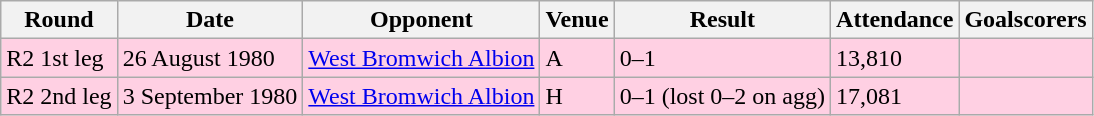<table class="wikitable">
<tr>
<th>Round</th>
<th>Date</th>
<th>Opponent</th>
<th>Venue</th>
<th>Result</th>
<th>Attendance</th>
<th>Goalscorers</th>
</tr>
<tr style="background-color: #ffd0e3;">
<td>R2 1st leg</td>
<td>26 August 1980</td>
<td><a href='#'>West Bromwich Albion</a></td>
<td>A</td>
<td>0–1</td>
<td>13,810</td>
<td></td>
</tr>
<tr style="background-color: #ffd0e3;">
<td>R2 2nd leg</td>
<td>3 September 1980</td>
<td><a href='#'>West Bromwich Albion</a></td>
<td>H</td>
<td>0–1 (lost 0–2 on agg)</td>
<td>17,081</td>
<td></td>
</tr>
</table>
